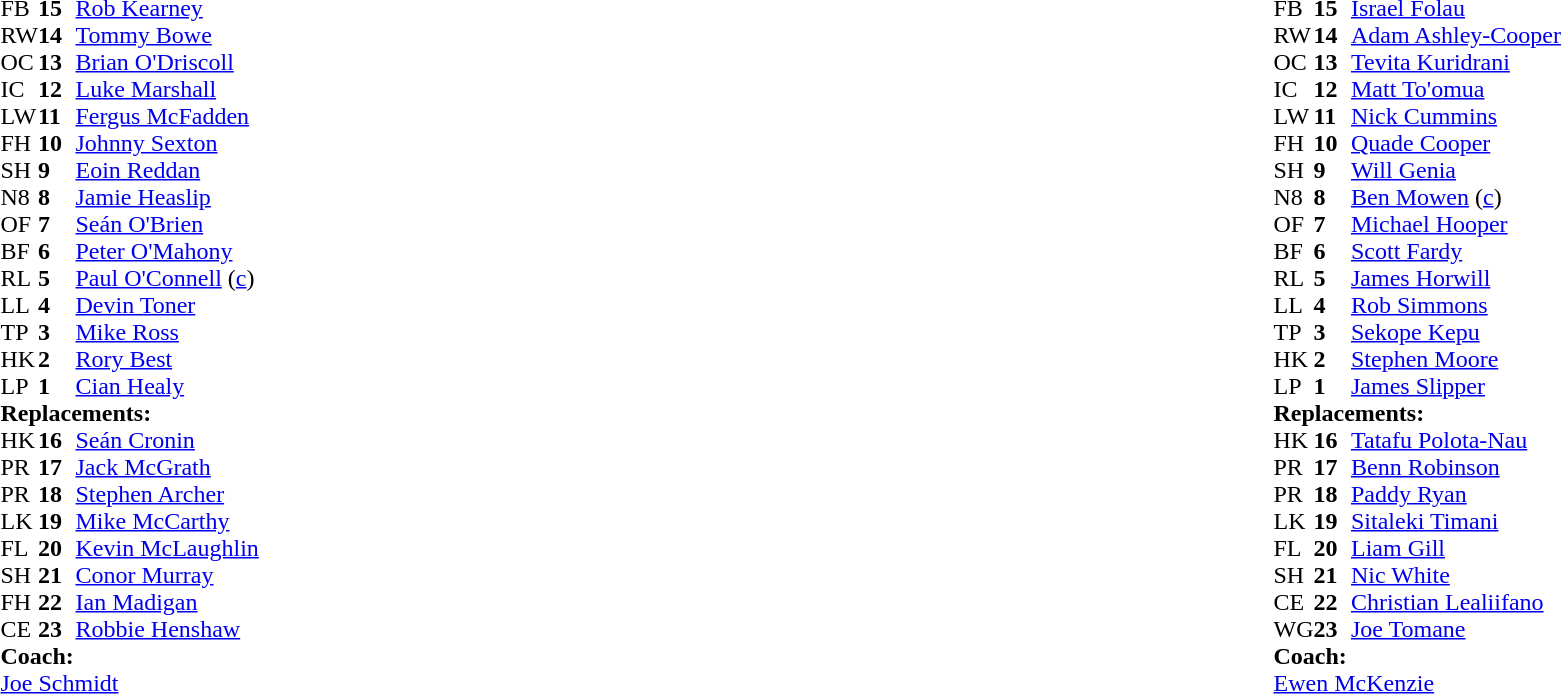<table width="100%">
<tr>
<td valign="top" width="50%"><br><table style="font-size: 100%" cellspacing="0" cellpadding="0">
<tr>
<th width="25"></th>
<th width="25"></th>
</tr>
<tr>
<td>FB</td>
<td><strong>15</strong></td>
<td><a href='#'>Rob Kearney</a></td>
<td></td>
<td></td>
<td></td>
<td></td>
</tr>
<tr>
<td>RW</td>
<td><strong>14</strong></td>
<td><a href='#'>Tommy Bowe</a></td>
</tr>
<tr>
<td>OC</td>
<td><strong>13</strong></td>
<td><a href='#'>Brian O'Driscoll</a></td>
<td></td>
<td colspan=2></td>
</tr>
<tr>
<td>IC</td>
<td><strong>12</strong></td>
<td><a href='#'>Luke Marshall</a></td>
</tr>
<tr>
<td>LW</td>
<td><strong>11</strong></td>
<td><a href='#'>Fergus McFadden</a></td>
</tr>
<tr>
<td>FH</td>
<td><strong>10</strong></td>
<td><a href='#'>Johnny Sexton</a></td>
<td></td>
<td></td>
</tr>
<tr>
<td>SH</td>
<td><strong>9</strong></td>
<td><a href='#'>Eoin Reddan</a></td>
<td></td>
<td></td>
</tr>
<tr>
<td>N8</td>
<td><strong>8</strong></td>
<td><a href='#'>Jamie Heaslip</a></td>
</tr>
<tr>
<td>OF</td>
<td><strong>7</strong></td>
<td><a href='#'>Seán O'Brien</a></td>
<td></td>
<td></td>
</tr>
<tr>
<td>BF</td>
<td><strong>6</strong></td>
<td><a href='#'>Peter O'Mahony</a></td>
</tr>
<tr>
<td>RL</td>
<td><strong>5</strong></td>
<td><a href='#'>Paul O'Connell</a> (<a href='#'>c</a>)</td>
</tr>
<tr>
<td>LL</td>
<td><strong>4</strong></td>
<td><a href='#'>Devin Toner</a></td>
<td></td>
<td></td>
</tr>
<tr>
<td>TP</td>
<td><strong>3</strong></td>
<td><a href='#'>Mike Ross</a></td>
<td></td>
<td></td>
</tr>
<tr>
<td>HK</td>
<td><strong>2</strong></td>
<td><a href='#'>Rory Best</a></td>
<td></td>
<td></td>
</tr>
<tr>
<td>LP</td>
<td><strong>1</strong></td>
<td><a href='#'>Cian Healy</a></td>
<td></td>
<td></td>
</tr>
<tr>
<td colspan=3><strong>Replacements:</strong></td>
</tr>
<tr>
<td>HK</td>
<td><strong>16</strong></td>
<td><a href='#'>Seán Cronin</a></td>
<td></td>
<td></td>
</tr>
<tr>
<td>PR</td>
<td><strong>17</strong></td>
<td><a href='#'>Jack McGrath</a></td>
<td></td>
<td></td>
</tr>
<tr>
<td>PR</td>
<td><strong>18</strong></td>
<td><a href='#'>Stephen Archer</a></td>
<td></td>
<td></td>
</tr>
<tr>
<td>LK</td>
<td><strong>19</strong></td>
<td><a href='#'>Mike McCarthy</a></td>
<td></td>
<td></td>
</tr>
<tr>
<td>FL</td>
<td><strong>20</strong></td>
<td><a href='#'>Kevin McLaughlin</a></td>
<td></td>
<td></td>
</tr>
<tr>
<td>SH</td>
<td><strong>21</strong></td>
<td><a href='#'>Conor Murray</a></td>
<td></td>
<td></td>
</tr>
<tr>
<td>FH</td>
<td><strong>22</strong></td>
<td><a href='#'>Ian Madigan</a></td>
<td></td>
<td></td>
</tr>
<tr>
<td>CE</td>
<td><strong>23</strong></td>
<td><a href='#'>Robbie Henshaw</a></td>
<td></td>
<td></td>
<td></td>
<td></td>
</tr>
<tr>
<td colspan=3><strong>Coach:</strong></td>
</tr>
<tr>
<td colspan="4"> <a href='#'>Joe Schmidt</a></td>
</tr>
</table>
</td>
<td valign="top" width="50%"><br><table style="font-size: 100%" cellspacing="0" cellpadding="0" align="center">
<tr>
<th width="25"></th>
<th width="25"></th>
</tr>
<tr>
<td>FB</td>
<td><strong>15</strong></td>
<td><a href='#'>Israel Folau</a></td>
</tr>
<tr>
<td>RW</td>
<td><strong>14</strong></td>
<td><a href='#'>Adam Ashley-Cooper</a></td>
<td></td>
<td></td>
</tr>
<tr>
<td>OC</td>
<td><strong>13</strong></td>
<td><a href='#'>Tevita Kuridrani</a></td>
<td></td>
</tr>
<tr>
<td>IC</td>
<td><strong>12</strong></td>
<td><a href='#'>Matt To'omua</a></td>
</tr>
<tr>
<td>LW</td>
<td><strong>11</strong></td>
<td><a href='#'>Nick Cummins</a></td>
</tr>
<tr>
<td>FH</td>
<td><strong>10</strong></td>
<td><a href='#'>Quade Cooper</a></td>
<td></td>
<td></td>
</tr>
<tr>
<td>SH</td>
<td><strong>9</strong></td>
<td><a href='#'>Will Genia</a></td>
<td></td>
<td></td>
</tr>
<tr>
<td>N8</td>
<td><strong>8</strong></td>
<td><a href='#'>Ben Mowen</a> (<a href='#'>c</a>)</td>
</tr>
<tr>
<td>OF</td>
<td><strong>7</strong></td>
<td><a href='#'>Michael Hooper</a></td>
<td></td>
<td></td>
</tr>
<tr>
<td>BF</td>
<td><strong>6</strong></td>
<td><a href='#'>Scott Fardy</a></td>
</tr>
<tr>
<td>RL</td>
<td><strong>5</strong></td>
<td><a href='#'>James Horwill</a></td>
<td></td>
<td></td>
</tr>
<tr>
<td>LL</td>
<td><strong>4</strong></td>
<td><a href='#'>Rob Simmons</a></td>
</tr>
<tr>
<td>TP</td>
<td><strong>3</strong></td>
<td><a href='#'>Sekope Kepu</a></td>
<td></td>
<td></td>
</tr>
<tr>
<td>HK</td>
<td><strong>2</strong></td>
<td><a href='#'>Stephen Moore</a></td>
<td></td>
<td></td>
</tr>
<tr>
<td>LP</td>
<td><strong>1</strong></td>
<td><a href='#'>James Slipper</a></td>
<td></td>
<td></td>
</tr>
<tr>
<td colspan=3><strong>Replacements:</strong></td>
</tr>
<tr>
<td>HK</td>
<td><strong>16</strong></td>
<td><a href='#'>Tatafu Polota-Nau</a></td>
<td></td>
<td></td>
</tr>
<tr>
<td>PR</td>
<td><strong>17</strong></td>
<td><a href='#'>Benn Robinson</a></td>
<td></td>
<td></td>
</tr>
<tr>
<td>PR</td>
<td><strong>18</strong></td>
<td><a href='#'>Paddy Ryan</a></td>
<td></td>
<td></td>
</tr>
<tr>
<td>LK</td>
<td><strong>19</strong></td>
<td><a href='#'>Sitaleki Timani</a></td>
<td></td>
<td></td>
</tr>
<tr>
<td>FL</td>
<td><strong>20</strong></td>
<td><a href='#'>Liam Gill</a></td>
<td></td>
<td></td>
</tr>
<tr>
<td>SH</td>
<td><strong>21</strong></td>
<td><a href='#'>Nic White</a></td>
<td></td>
<td></td>
</tr>
<tr>
<td>CE</td>
<td><strong>22</strong></td>
<td><a href='#'>Christian Lealiifano</a></td>
<td></td>
<td></td>
</tr>
<tr>
<td>WG</td>
<td><strong>23</strong></td>
<td><a href='#'>Joe Tomane</a></td>
<td></td>
<td></td>
</tr>
<tr>
<td colspan=3><strong>Coach:</strong></td>
</tr>
<tr>
<td colspan="4"> <a href='#'>Ewen McKenzie</a></td>
</tr>
</table>
</td>
</tr>
</table>
